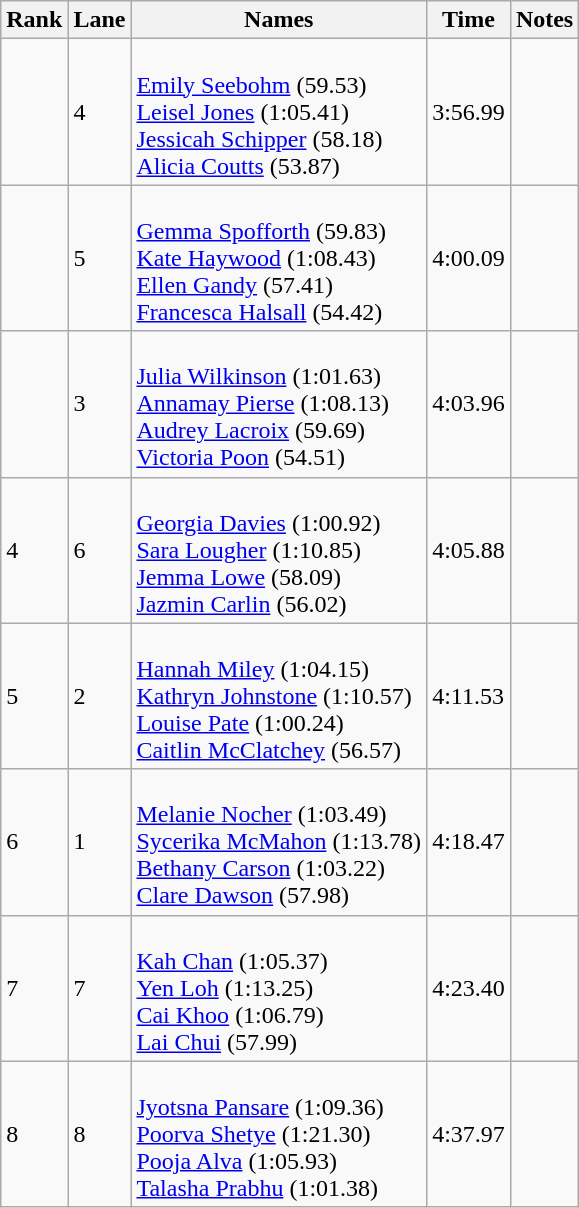<table class="wikitable">
<tr>
<th>Rank</th>
<th>Lane</th>
<th>Names</th>
<th>Time</th>
<th>Notes</th>
</tr>
<tr>
<td></td>
<td>4</td>
<td><br><a href='#'>Emily Seebohm</a> (59.53)<br><a href='#'>Leisel Jones</a> (1:05.41)<br><a href='#'>Jessicah Schipper</a> (58.18)<br><a href='#'>Alicia Coutts</a> (53.87)</td>
<td>3:56.99</td>
<td></td>
</tr>
<tr>
<td></td>
<td>5</td>
<td><br><a href='#'>Gemma Spofforth</a> (59.83)<br><a href='#'>Kate Haywood</a> (1:08.43)<br><a href='#'>Ellen Gandy</a> (57.41)<br><a href='#'>Francesca Halsall</a> (54.42)</td>
<td>4:00.09</td>
<td></td>
</tr>
<tr>
<td></td>
<td>3</td>
<td><br><a href='#'>Julia Wilkinson</a> (1:01.63)<br><a href='#'>Annamay Pierse</a> (1:08.13)<br><a href='#'>Audrey Lacroix</a> (59.69)<br><a href='#'>Victoria Poon</a> (54.51)</td>
<td>4:03.96</td>
<td></td>
</tr>
<tr>
<td>4</td>
<td>6</td>
<td><br><a href='#'>Georgia Davies</a> (1:00.92)<br><a href='#'>Sara Lougher</a> (1:10.85)<br><a href='#'>Jemma Lowe</a> (58.09)<br><a href='#'>Jazmin Carlin</a> (56.02)</td>
<td>4:05.88</td>
<td></td>
</tr>
<tr>
<td>5</td>
<td>2</td>
<td><br><a href='#'>Hannah Miley</a> (1:04.15)<br><a href='#'>Kathryn Johnstone</a> (1:10.57)<br><a href='#'>Louise Pate</a> (1:00.24)<br><a href='#'>Caitlin McClatchey</a> (56.57)</td>
<td>4:11.53</td>
<td></td>
</tr>
<tr>
<td>6</td>
<td>1</td>
<td><br><a href='#'>Melanie Nocher</a> (1:03.49)<br><a href='#'>Sycerika McMahon</a> (1:13.78)<br><a href='#'>Bethany Carson</a> (1:03.22)<br><a href='#'>Clare Dawson</a> (57.98)</td>
<td>4:18.47</td>
<td></td>
</tr>
<tr>
<td>7</td>
<td>7</td>
<td><br><a href='#'>Kah Chan</a> (1:05.37)<br><a href='#'>Yen Loh</a> (1:13.25)<br><a href='#'>Cai Khoo</a> (1:06.79)<br><a href='#'>Lai Chui</a> (57.99)</td>
<td>4:23.40</td>
<td></td>
</tr>
<tr>
<td>8</td>
<td>8</td>
<td><br><a href='#'>Jyotsna Pansare</a> (1:09.36)<br><a href='#'>Poorva Shetye</a> (1:21.30)<br><a href='#'>Pooja Alva</a> (1:05.93)<br><a href='#'>Talasha Prabhu</a> (1:01.38)</td>
<td>4:37.97</td>
<td></td>
</tr>
</table>
